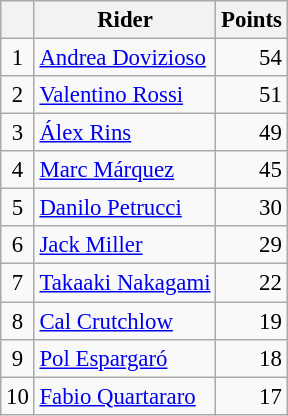<table class="wikitable" style="font-size: 95%;">
<tr>
<th></th>
<th>Rider</th>
<th>Points</th>
</tr>
<tr>
<td align=center>1</td>
<td> <a href='#'>Andrea Dovizioso</a></td>
<td align=right>54</td>
</tr>
<tr>
<td align=center>2</td>
<td> <a href='#'>Valentino Rossi</a></td>
<td align=right>51</td>
</tr>
<tr>
<td align=center>3</td>
<td> <a href='#'>Álex Rins</a></td>
<td align=right>49</td>
</tr>
<tr>
<td align=center>4</td>
<td> <a href='#'>Marc Márquez</a></td>
<td align=right>45</td>
</tr>
<tr>
<td align=center>5</td>
<td> <a href='#'>Danilo Petrucci</a></td>
<td align=right>30</td>
</tr>
<tr>
<td align=center>6</td>
<td> <a href='#'>Jack Miller</a></td>
<td align=right>29</td>
</tr>
<tr>
<td align=center>7</td>
<td> <a href='#'>Takaaki Nakagami</a></td>
<td align=right>22</td>
</tr>
<tr>
<td align=center>8</td>
<td> <a href='#'>Cal Crutchlow</a></td>
<td align=right>19</td>
</tr>
<tr>
<td align=center>9</td>
<td> <a href='#'>Pol Espargaró</a></td>
<td align=right>18</td>
</tr>
<tr>
<td align=center>10</td>
<td> <a href='#'>Fabio Quartararo</a></td>
<td align=right>17</td>
</tr>
</table>
